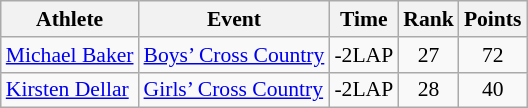<table class="wikitable" style="font-size:90%;">
<tr>
<th>Athlete</th>
<th>Event</th>
<th>Time</th>
<th>Rank</th>
<th>Points</th>
</tr>
<tr>
<td><a href='#'>Michael Baker</a></td>
<td><a href='#'>Boys’ Cross Country</a></td>
<td align=center>-2LAP</td>
<td align=center>27</td>
<td align=center>72</td>
</tr>
<tr>
<td><a href='#'>Kirsten Dellar</a></td>
<td><a href='#'>Girls’ Cross Country</a></td>
<td align=center>-2LAP</td>
<td align=center>28</td>
<td align=center>40</td>
</tr>
</table>
